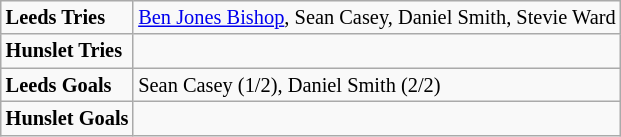<table class="wikitable" style="font-size:85%;">
<tr>
<td><strong>Leeds Tries</strong></td>
<td><a href='#'>Ben Jones Bishop</a>, Sean Casey, Daniel Smith, Stevie Ward</td>
</tr>
<tr>
<td><strong>Hunslet Tries</strong></td>
<td></td>
</tr>
<tr>
<td><strong>Leeds Goals</strong></td>
<td>Sean Casey (1/2), Daniel Smith (2/2)</td>
</tr>
<tr>
<td><strong>Hunslet Goals</strong></td>
<td></td>
</tr>
</table>
